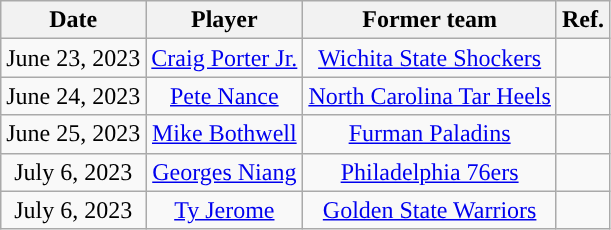<table class="wikitable sortable sortable" style="text-align: center">
<tr>
<th>Date</th>
<th>Player</th>
<th>Former team</th>
<th>Ref.</th>
</tr>
<tr>
<td>June 23, 2023</td>
<td><a href='#'>Craig Porter Jr.</a></td>
<td><a href='#'>Wichita State Shockers</a></td>
<td></td>
</tr>
<tr>
<td>June 24, 2023</td>
<td><a href='#'>Pete Nance</a></td>
<td><a href='#'>North Carolina Tar Heels</a></td>
<td></td>
</tr>
<tr>
<td>June 25, 2023</td>
<td><a href='#'>Mike Bothwell</a></td>
<td><a href='#'>Furman Paladins</a></td>
<td></td>
</tr>
<tr>
<td>July 6, 2023</td>
<td><a href='#'>Georges Niang</a></td>
<td><a href='#'>Philadelphia 76ers</a></td>
<td></td>
</tr>
<tr>
<td>July 6, 2023</td>
<td><a href='#'>Ty Jerome</a></td>
<td><a href='#'>Golden State Warriors</a></td>
<td></td>
</tr>
</table>
